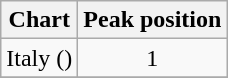<table class="wikitable sortable">
<tr>
<th align="left">Chart</th>
<th align="left">Peak position</th>
</tr>
<tr>
<td align="left">Italy ()</td>
<td align="center">1</td>
</tr>
<tr>
</tr>
</table>
